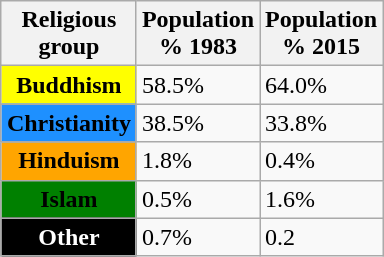<table class="wikitable sortable" style="margin:auto;">
<tr style="text-align: center;">
<th>Religious<br>group</th>
<th>Population <br>% 1983</th>
<th>Population <br>% 2015</th>
</tr>
<tr>
<th style="background:Yellow;">Buddhism</th>
<td>58.5%</td>
<td>64.0%</td>
</tr>
<tr>
<th style="background:DodgerBlue;">Christianity</th>
<td>38.5%</td>
<td>33.8%</td>
</tr>
<tr>
<th style="background:Orange;">Hinduism</th>
<td>1.8%</td>
<td>0.4%</td>
</tr>
<tr>
<th style="background:Green;">Islam</th>
<td>0.5%</td>
<td>1.6%</td>
</tr>
<tr>
<th style="background:Black; color:white;">Other</th>
<td>0.7%</td>
<td>0.2</td>
</tr>
</table>
